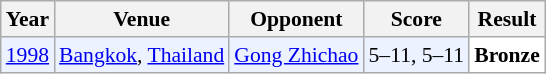<table class="sortable wikitable" style="font-size: 90%;">
<tr>
<th>Year</th>
<th>Venue</th>
<th>Opponent</th>
<th>Score</th>
<th>Result</th>
</tr>
<tr style="background:#ECF2FF">
<td align="center"><a href='#'>1998</a></td>
<td align="left"><a href='#'>Bangkok</a>, <a href='#'>Thailand</a></td>
<td align="left"> <a href='#'>Gong Zhichao</a></td>
<td align="left">5–11, 5–11</td>
<td style="text-align:left; background:white"> <strong>Bronze</strong></td>
</tr>
</table>
